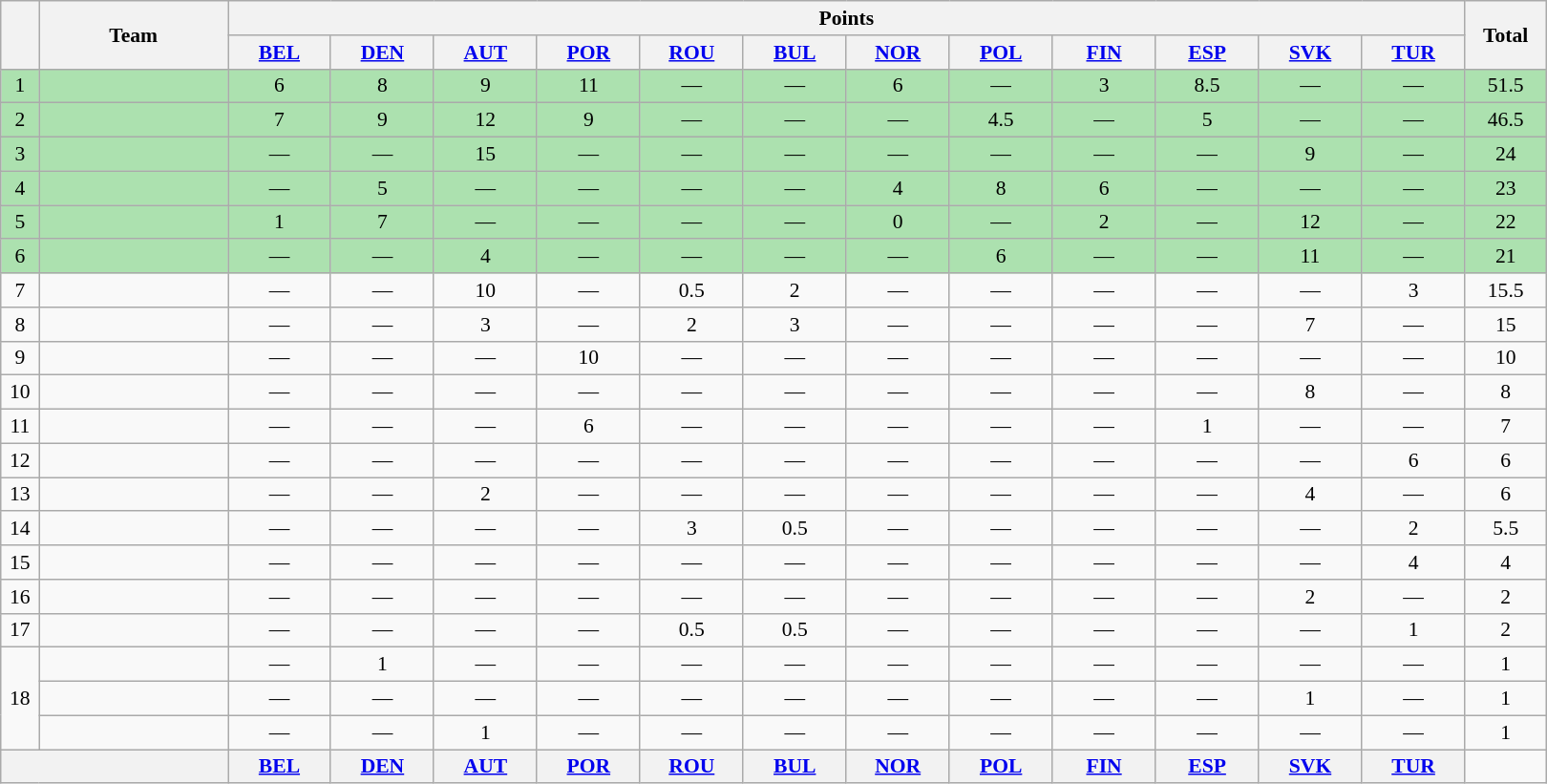<table class="wikitable" style="font-size: 90%; text-align:center; table-layout:fixed; width:75em">
<tr>
<th rowspan=2 width=20></th>
<th rowspan=2 width=125>Team</th>
<th colspan=12>Points</th>
<th rowspan=2 width=50>Total</th>
</tr>
<tr valign="top">
<th><a href='#'>BEL</a><br></th>
<th><a href='#'>DEN</a><br></th>
<th><a href='#'>AUT</a><br></th>
<th><a href='#'>POR</a><br></th>
<th><a href='#'>ROU</a><br></th>
<th><a href='#'>BUL</a><br></th>
<th><a href='#'>NOR</a><br></th>
<th><a href='#'>POL</a><br></th>
<th><a href='#'>FIN</a><br></th>
<th><a href='#'>ESP</a><br></th>
<th><a href='#'>SVK</a><br></th>
<th><a href='#'>TUR</a><br></th>
</tr>
<tr bgcolor=#ACE1AF>
<td align=center>1</td>
<td></td>
<td align=center>6</td>
<td align=center>8</td>
<td align=center>9</td>
<td align=center>11</td>
<td align=center>—</td>
<td align=center>—</td>
<td align=center>6</td>
<td align=center>—</td>
<td align=center>3</td>
<td align=center>8.5</td>
<td align=center>—</td>
<td align=center>—</td>
<td align=center>51.5</td>
</tr>
<tr bgcolor=#ACE1AF>
<td align=center>2</td>
<td></td>
<td align=center>7</td>
<td align=center>9</td>
<td align=center>12</td>
<td align=center>9</td>
<td align=center>—</td>
<td align=center>—</td>
<td align=center>—</td>
<td align=center>4.5</td>
<td align=center>—</td>
<td align=center>5</td>
<td align=center>—</td>
<td align=center>—</td>
<td align=center>46.5</td>
</tr>
<tr bgcolor=#ACE1AF>
<td align=center>3</td>
<td></td>
<td align=center>—</td>
<td align=center>—</td>
<td align=center>15</td>
<td align=center>—</td>
<td align=center>—</td>
<td align=center>—</td>
<td align=center>—</td>
<td align=center>—</td>
<td align=center>—</td>
<td align=center>—</td>
<td align=center>9</td>
<td align=center>—</td>
<td align=center>24</td>
</tr>
<tr bgcolor=#ACE1AF>
<td align=center>4</td>
<td></td>
<td align=center>—</td>
<td align=center>5</td>
<td align=center>—</td>
<td align=center>—</td>
<td align=center>—</td>
<td align=center>—</td>
<td align=center>4</td>
<td align=center>8</td>
<td align=center>6</td>
<td align=center>—</td>
<td align=center>—</td>
<td align=center>—</td>
<td align=center>23</td>
</tr>
<tr bgcolor=#ACE1AF>
<td align=center>5</td>
<td></td>
<td align=center>1</td>
<td align=center>7</td>
<td align=center>—</td>
<td align=center>—</td>
<td align=center>—</td>
<td align=center>—</td>
<td align=center>0</td>
<td align=center>—</td>
<td align=center>2</td>
<td align=center>—</td>
<td align=center>12</td>
<td align=center>—</td>
<td align=center>22</td>
</tr>
<tr bgcolor=#ACE1AF>
<td align=center>6</td>
<td></td>
<td align=center>—</td>
<td align=center>—</td>
<td align=center>4</td>
<td align=center>—</td>
<td align=center>—</td>
<td align=center>—</td>
<td align=center>—</td>
<td align=center>6</td>
<td align=center>—</td>
<td align=center>—</td>
<td align=center>11</td>
<td align=center>—</td>
<td align=center>21</td>
</tr>
<tr>
<td align=center>7</td>
<td></td>
<td align=center>—</td>
<td align=center>—</td>
<td align=center>10</td>
<td align=center>—</td>
<td align=center>0.5</td>
<td align=center>2</td>
<td align=center>—</td>
<td align=center>—</td>
<td align=center>—</td>
<td align=center>—</td>
<td align=center>—</td>
<td align=center>3</td>
<td align=center>15.5</td>
</tr>
<tr>
<td align=center>8</td>
<td></td>
<td align=center>—</td>
<td align=center>—</td>
<td align=center>3</td>
<td align=center>—</td>
<td align=center>2</td>
<td align=center>3</td>
<td align=center>—</td>
<td align=center>—</td>
<td align=center>—</td>
<td align=center>—</td>
<td align=center>7</td>
<td align=center>—</td>
<td align=center>15</td>
</tr>
<tr>
<td align=center>9</td>
<td></td>
<td align=center>—</td>
<td align=center>—</td>
<td align=center>—</td>
<td align=center>10</td>
<td align=center>—</td>
<td align=center>—</td>
<td align=center>—</td>
<td align=center>—</td>
<td align=center>—</td>
<td align=center>—</td>
<td align=center>—</td>
<td align=center>—</td>
<td align=center>10</td>
</tr>
<tr>
<td align=center>10</td>
<td></td>
<td align=center>—</td>
<td align=center>—</td>
<td align=center>—</td>
<td align=center>—</td>
<td align=center>—</td>
<td align=center>—</td>
<td align=center>—</td>
<td align=center>—</td>
<td align=center>—</td>
<td align=center>—</td>
<td align=center>8</td>
<td align=center>—</td>
<td align=center>8</td>
</tr>
<tr>
<td align=center>11</td>
<td></td>
<td align=center>—</td>
<td align=center>—</td>
<td align=center>—</td>
<td align=center>6</td>
<td align=center>—</td>
<td align=center>—</td>
<td align=center>—</td>
<td align=center>—</td>
<td align=center>—</td>
<td align=center>1</td>
<td align=center>—</td>
<td align=center>—</td>
<td align=center>7</td>
</tr>
<tr>
<td align=center>12</td>
<td></td>
<td align=center>—</td>
<td align=center>—</td>
<td align=center>—</td>
<td align=center>—</td>
<td align=center>—</td>
<td align=center>—</td>
<td align=center>—</td>
<td align=center>—</td>
<td align=center>—</td>
<td align=center>—</td>
<td align=center>—</td>
<td align=center>6</td>
<td align=center>6</td>
</tr>
<tr>
<td align=center>13</td>
<td></td>
<td align=center>—</td>
<td align=center>—</td>
<td align=center>2</td>
<td align=center>—</td>
<td align=center>—</td>
<td align=center>—</td>
<td align=center>—</td>
<td align=center>—</td>
<td align=center>—</td>
<td align=center>—</td>
<td align=center>4</td>
<td align=center>—</td>
<td align=center>6</td>
</tr>
<tr>
<td align=center>14</td>
<td></td>
<td align=center>—</td>
<td align=center>—</td>
<td align=center>—</td>
<td align=center>—</td>
<td align=center>3</td>
<td align=center>0.5</td>
<td align=center>—</td>
<td align=center>—</td>
<td align=center>—</td>
<td align=center>—</td>
<td align=center>—</td>
<td align=center>2</td>
<td align=center>5.5</td>
</tr>
<tr>
<td align=center>15</td>
<td></td>
<td align=center>—</td>
<td align=center>—</td>
<td align=center>—</td>
<td align=center>—</td>
<td align=center>—</td>
<td align=center>—</td>
<td align=center>—</td>
<td align=center>—</td>
<td align=center>—</td>
<td align=center>—</td>
<td align=center>—</td>
<td align=center>4</td>
<td align=center>4</td>
</tr>
<tr>
<td align=center>16</td>
<td></td>
<td align=center>—</td>
<td align=center>—</td>
<td align=center>—</td>
<td align=center>—</td>
<td align=center>—</td>
<td align=center>—</td>
<td align=center>—</td>
<td align=center>—</td>
<td align=center>—</td>
<td align=center>—</td>
<td align=center>2</td>
<td align=center>—</td>
<td align=center>2</td>
</tr>
<tr>
<td align=center>17</td>
<td></td>
<td align=center>—</td>
<td align=center>—</td>
<td align=center>—</td>
<td align=center>—</td>
<td align=center>0.5</td>
<td align=center>0.5</td>
<td align=center>—</td>
<td align=center>—</td>
<td align=center>—</td>
<td align=center>—</td>
<td align=center>—</td>
<td align=center>1</td>
<td align=center>2</td>
</tr>
<tr>
<td rowspan=3 align=center>18</td>
<td></td>
<td align=center>—</td>
<td align=center>1</td>
<td align=center>—</td>
<td align=center>—</td>
<td align=center>—</td>
<td align=center>—</td>
<td align=center>—</td>
<td align=center>—</td>
<td align=center>—</td>
<td align=center>—</td>
<td align=center>—</td>
<td align=center>—</td>
<td align=center>1</td>
</tr>
<tr>
<td></td>
<td align=center>—</td>
<td align=center>—</td>
<td align=center>—</td>
<td align=center>—</td>
<td align=center>—</td>
<td align=center>—</td>
<td align=center>—</td>
<td align=center>—</td>
<td align=center>—</td>
<td align=center>—</td>
<td align=center>1</td>
<td align=center>—</td>
<td align=center>1</td>
</tr>
<tr>
<td></td>
<td align=center>—</td>
<td align=center>—</td>
<td align=center>1</td>
<td align=center>—</td>
<td align=center>—</td>
<td align=center>—</td>
<td align=center>—</td>
<td align=center>—</td>
<td align=center>—</td>
<td align=center>—</td>
<td align=center>—</td>
<td align=center>—</td>
<td align=center>1</td>
</tr>
<tr valign="top">
<th colspan=2></th>
<th><a href='#'>BEL</a><br></th>
<th><a href='#'>DEN</a><br></th>
<th><a href='#'>AUT</a><br></th>
<th><a href='#'>POR</a><br></th>
<th><a href='#'>ROU</a><br></th>
<th><a href='#'>BUL</a><br></th>
<th><a href='#'>NOR</a><br></th>
<th><a href='#'>POL</a><br></th>
<th><a href='#'>FIN</a><br></th>
<th><a href='#'>ESP</a><br></th>
<th><a href='#'>SVK</a><br></th>
<th><a href='#'>TUR</a><br></th>
</tr>
</table>
